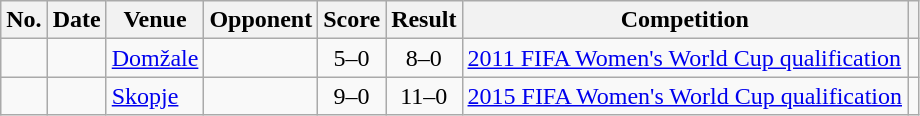<table class="wikitable sortable">
<tr>
<th scope="col">No.</th>
<th scope="col">Date</th>
<th scope="col">Venue</th>
<th scope="col">Opponent</th>
<th scope="col">Score</th>
<th scope="col">Result</th>
<th scope="col">Competition</th>
<th scope="col" class="unsortable"></th>
</tr>
<tr>
<td style="text-align:center"></td>
<td></td>
<td><a href='#'>Domžale</a></td>
<td></td>
<td style="text-align:center">5–0</td>
<td style="text-align:center">8–0</td>
<td><a href='#'>2011 FIFA Women's World Cup qualification</a></td>
<td></td>
</tr>
<tr>
<td style="text-align:center"></td>
<td></td>
<td><a href='#'>Skopje</a></td>
<td></td>
<td style="text-align:center">9–0</td>
<td style="text-align:center">11–0</td>
<td><a href='#'>2015 FIFA Women's World Cup qualification</a></td>
<td></td>
</tr>
</table>
